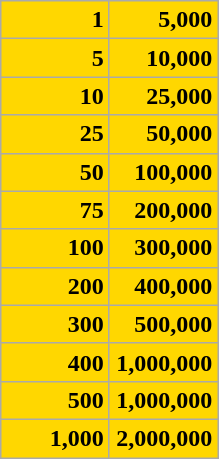<table class="wikitable" style="background: gold; text-align: right">
<tr>
<td width=65px><strong>1</strong></td>
<td width=65px><strong>5,000</strong></td>
</tr>
<tr>
<td><strong>5</strong></td>
<td><strong>10,000</strong></td>
</tr>
<tr>
<td><strong>10</strong></td>
<td><strong>25,000</strong></td>
</tr>
<tr>
<td><strong>25</strong></td>
<td><strong>50,000</strong></td>
</tr>
<tr>
<td><strong>50</strong></td>
<td><strong>100,000</strong></td>
</tr>
<tr>
<td><strong>75</strong></td>
<td><strong>200,000</strong></td>
</tr>
<tr>
<td><strong>100</strong></td>
<td><strong>300,000</strong></td>
</tr>
<tr>
<td><strong>200</strong></td>
<td><strong>400,000</strong></td>
</tr>
<tr>
<td><strong>300</strong></td>
<td><strong>500,000</strong></td>
</tr>
<tr>
<td><strong>400</strong></td>
<td><strong>1,000,000</strong></td>
</tr>
<tr>
<td><strong>500</strong></td>
<td><strong>1,000,000</strong></td>
</tr>
<tr>
<td><strong>1,000</strong></td>
<td><strong>2,000,000</strong></td>
</tr>
</table>
